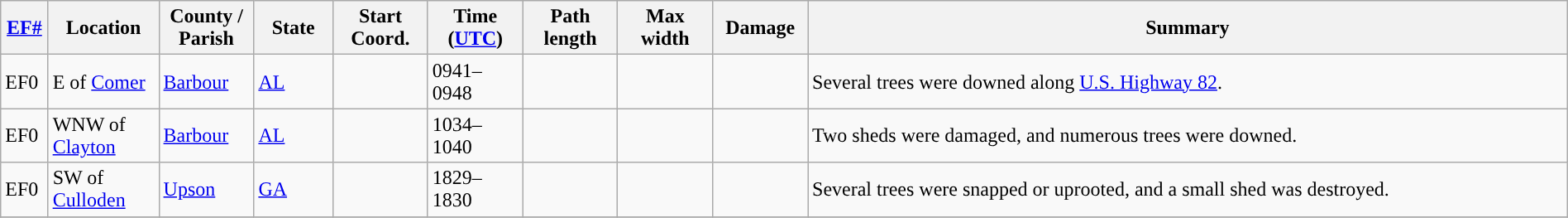<table class="wikitable sortable" style="width:100%;">
<tr>
<th scope="col"  style="width:3%; text-align:center;"><a href='#'>EF#</a></th>
<th scope="col"  style="width:7%; text-align:center;" class="unsortable">Location</th>
<th scope="col"  style="width:6%; text-align:center;" class="unsortable">County / Parish</th>
<th scope="col"  style="width:5%; text-align:center;">State</th>
<th scope="col"  style="width:6%; text-align:center;">Start Coord.</th>
<th scope="col"  style="width:6%; text-align:center;">Time (<a href='#'>UTC</a>)</th>
<th scope="col"  style="width:6%; text-align:center;">Path length</th>
<th scope="col"  style="width:6%; text-align:center;">Max width</th>
<th scope="col"  style="width:6%; text-align:center;">Damage</th>
<th scope="col" class="unsortable" style="width:48%; text-align:center;">Summary</th>
</tr>
<tr>
<td>EF0</td>
<td>E of <a href='#'>Comer</a></td>
<td><a href='#'>Barbour</a></td>
<td><a href='#'>AL</a></td>
<td></td>
<td>0941–0948</td>
<td></td>
<td></td>
<td></td>
<td>Several trees were downed along <a href='#'>U.S. Highway 82</a>.</td>
</tr>
<tr>
<td>EF0</td>
<td>WNW of <a href='#'>Clayton</a></td>
<td><a href='#'>Barbour</a></td>
<td><a href='#'>AL</a></td>
<td></td>
<td>1034–1040</td>
<td></td>
<td></td>
<td></td>
<td>Two sheds were damaged, and numerous trees were downed.</td>
</tr>
<tr>
<td>EF0</td>
<td>SW of <a href='#'>Culloden</a></td>
<td><a href='#'>Upson</a></td>
<td><a href='#'>GA</a></td>
<td></td>
<td>1829–1830</td>
<td></td>
<td></td>
<td></td>
<td>Several trees were snapped or uprooted, and a small shed was destroyed.</td>
</tr>
<tr>
</tr>
</table>
